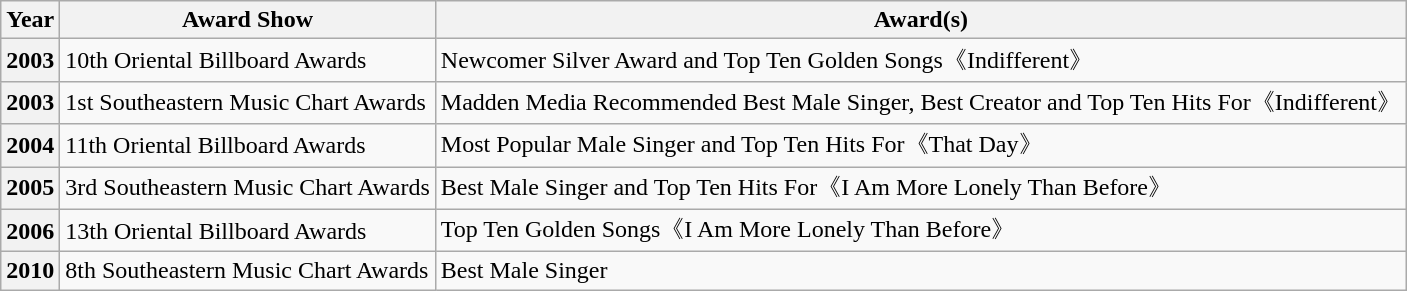<table class="wikitable">
<tr>
<th scope="col">Year</th>
<th scope="col">Award Show</th>
<th scope="col">Award(s)</th>
</tr>
<tr>
<th>2003</th>
<td>10th Oriental Billboard Awards</td>
<td>Newcomer Silver Award and Top Ten Golden Songs《Indifferent》</td>
</tr>
<tr>
<th>2003</th>
<td>1st Southeastern Music Chart Awards</td>
<td>Madden Media Recommended Best Male Singer, Best Creator and Top Ten Hits For《Indifferent》</td>
</tr>
<tr>
<th>2004</th>
<td>11th Oriental Billboard Awards</td>
<td>Most Popular Male Singer and Top Ten Hits For《That Day》</td>
</tr>
<tr>
<th>2005</th>
<td>3rd Southeastern Music Chart Awards</td>
<td>Best Male Singer and Top Ten Hits For《I Am More Lonely Than Before》</td>
</tr>
<tr>
<th>2006</th>
<td>13th Oriental Billboard Awards</td>
<td>Top Ten Golden Songs《I Am More Lonely Than Before》</td>
</tr>
<tr>
<th>2010</th>
<td>8th Southeastern Music Chart Awards</td>
<td>Best Male Singer</td>
</tr>
</table>
